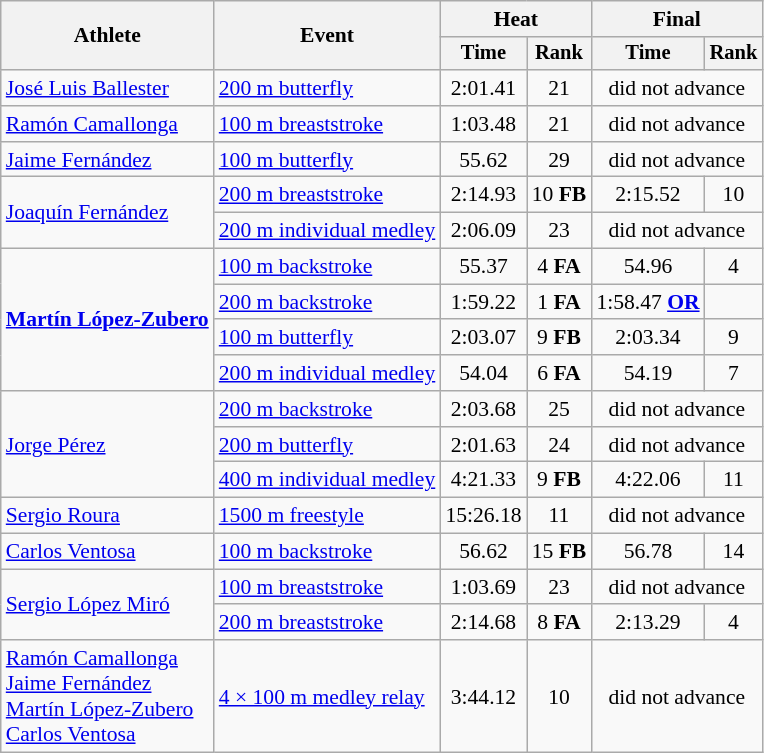<table class=wikitable style="font-size:90%">
<tr>
<th rowspan="2">Athlete</th>
<th rowspan="2">Event</th>
<th colspan="2">Heat</th>
<th colspan="2">Final</th>
</tr>
<tr style="font-size:95%">
<th>Time</th>
<th>Rank</th>
<th>Time</th>
<th>Rank</th>
</tr>
<tr align=center>
<td align=left><a href='#'>José Luis Ballester</a></td>
<td align=left><a href='#'>200 m butterfly</a></td>
<td>2:01.41</td>
<td>21</td>
<td colspan=2>did not advance</td>
</tr>
<tr align=center>
<td align=left><a href='#'>Ramón Camallonga</a></td>
<td align=left><a href='#'>100 m breaststroke</a></td>
<td>1:03.48</td>
<td>21</td>
<td colspan=2>did not advance</td>
</tr>
<tr align=center>
<td align=left><a href='#'>Jaime Fernández</a></td>
<td align=left><a href='#'>100 m butterfly</a></td>
<td>55.62</td>
<td>29</td>
<td colspan=2>did not advance</td>
</tr>
<tr align=center>
<td align=left rowspan=2><a href='#'>Joaquín Fernández</a></td>
<td align=left><a href='#'>200 m breaststroke</a></td>
<td>2:14.93</td>
<td>10 <strong>FB</strong></td>
<td>2:15.52</td>
<td>10</td>
</tr>
<tr align=center>
<td align=left><a href='#'>200 m individual medley</a></td>
<td>2:06.09</td>
<td>23</td>
<td colspan=2>did not advance</td>
</tr>
<tr align=center>
<td align=left rowspan=4><strong><a href='#'>Martín López-Zubero</a></strong></td>
<td align=left><a href='#'>100 m backstroke</a></td>
<td>55.37</td>
<td>4 <strong>FA</strong></td>
<td>54.96</td>
<td>4</td>
</tr>
<tr align=center>
<td align=left><a href='#'>200 m backstroke</a></td>
<td>1:59.22</td>
<td>1 <strong>FA</strong></td>
<td>1:58.47 <strong><a href='#'>OR</a></strong></td>
<td></td>
</tr>
<tr align=center>
<td align=left><a href='#'>100 m butterfly</a></td>
<td>2:03.07</td>
<td>9 <strong>FB</strong></td>
<td>2:03.34</td>
<td>9</td>
</tr>
<tr align=center>
<td align=left><a href='#'>200 m individual medley</a></td>
<td>54.04</td>
<td>6 <strong>FA</strong></td>
<td>54.19</td>
<td>7</td>
</tr>
<tr align=center>
<td align=left rowspan=3><a href='#'>Jorge Pérez</a></td>
<td align=left><a href='#'>200 m backstroke</a></td>
<td>2:03.68</td>
<td>25</td>
<td colspan=2>did not advance</td>
</tr>
<tr align=center>
<td align=left><a href='#'>200 m butterfly</a></td>
<td>2:01.63</td>
<td>24</td>
<td colspan=2>did not advance</td>
</tr>
<tr align=center>
<td align=left><a href='#'>400 m individual medley</a></td>
<td>4:21.33</td>
<td>9 <strong>FB</strong></td>
<td>4:22.06</td>
<td>11</td>
</tr>
<tr align=center>
<td align=left><a href='#'>Sergio Roura</a></td>
<td align=left><a href='#'>1500 m freestyle</a></td>
<td>15:26.18</td>
<td>11</td>
<td colspan=2>did not advance</td>
</tr>
<tr align=center>
<td align=left><a href='#'>Carlos Ventosa</a></td>
<td align=left><a href='#'>100 m backstroke</a></td>
<td>56.62</td>
<td>15 <strong>FB</strong></td>
<td>56.78</td>
<td>14</td>
</tr>
<tr align=center>
<td align=left rowspan=2><a href='#'>Sergio López Miró</a></td>
<td align=left><a href='#'>100 m breaststroke</a></td>
<td>1:03.69</td>
<td>23</td>
<td colspan=2>did not advance</td>
</tr>
<tr align=center>
<td align=left><a href='#'>200 m breaststroke</a></td>
<td>2:14.68</td>
<td>8 <strong>FA</strong></td>
<td>2:13.29</td>
<td>4</td>
</tr>
<tr align=center>
<td align=left><a href='#'>Ramón Camallonga</a><br><a href='#'>Jaime Fernández</a><br><a href='#'>Martín López-Zubero</a><br><a href='#'>Carlos Ventosa</a></td>
<td align=left><a href='#'>4 × 100 m medley relay</a></td>
<td>3:44.12</td>
<td>10</td>
<td colspan=2>did not advance</td>
</tr>
</table>
